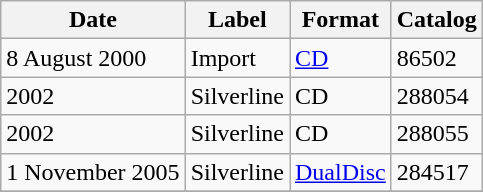<table class="wikitable">
<tr>
<th>Date</th>
<th>Label</th>
<th>Format</th>
<th>Catalog</th>
</tr>
<tr>
<td>8 August 2000</td>
<td>Import</td>
<td><a href='#'>CD</a></td>
<td>86502</td>
</tr>
<tr>
<td>2002</td>
<td>Silverline</td>
<td>CD</td>
<td>288054</td>
</tr>
<tr>
<td>2002</td>
<td>Silverline</td>
<td>CD</td>
<td>288055</td>
</tr>
<tr>
<td>1 November 2005</td>
<td>Silverline</td>
<td><a href='#'>DualDisc</a></td>
<td>284517</td>
</tr>
<tr>
</tr>
</table>
